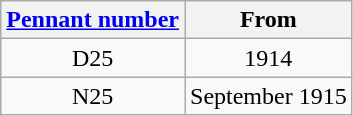<table class="wikitable" style="text-align:center">
<tr>
<th><a href='#'>Pennant number</a></th>
<th>From</th>
</tr>
<tr>
<td>D25</td>
<td>1914</td>
</tr>
<tr>
<td>N25</td>
<td>September 1915</td>
</tr>
</table>
